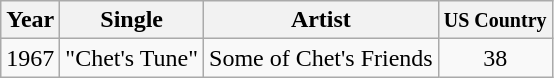<table class="wikitable">
<tr>
<th>Year</th>
<th>Single</th>
<th>Artist</th>
<th><small>US Country</small></th>
</tr>
<tr>
<td>1967</td>
<td>"Chet's Tune"</td>
<td>Some of Chet's Friends</td>
<td align="center">38</td>
</tr>
</table>
